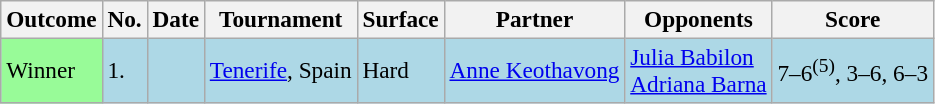<table class="sortable wikitable" style=font-size:97%>
<tr>
<th>Outcome</th>
<th>No.</th>
<th>Date</th>
<th>Tournament</th>
<th>Surface</th>
<th>Partner</th>
<th>Opponents</th>
<th>Score</th>
</tr>
<tr bgcolor=lightblue>
<td bgcolor=98FB98>Winner</td>
<td>1.</td>
<td></td>
<td><a href='#'>Tenerife</a>, Spain</td>
<td>Hard</td>
<td> <a href='#'>Anne Keothavong</a></td>
<td> <a href='#'>Julia Babilon</a> <br>  <a href='#'>Adriana Barna</a></td>
<td>7–6<sup>(5)</sup>, 3–6, 6–3</td>
</tr>
</table>
